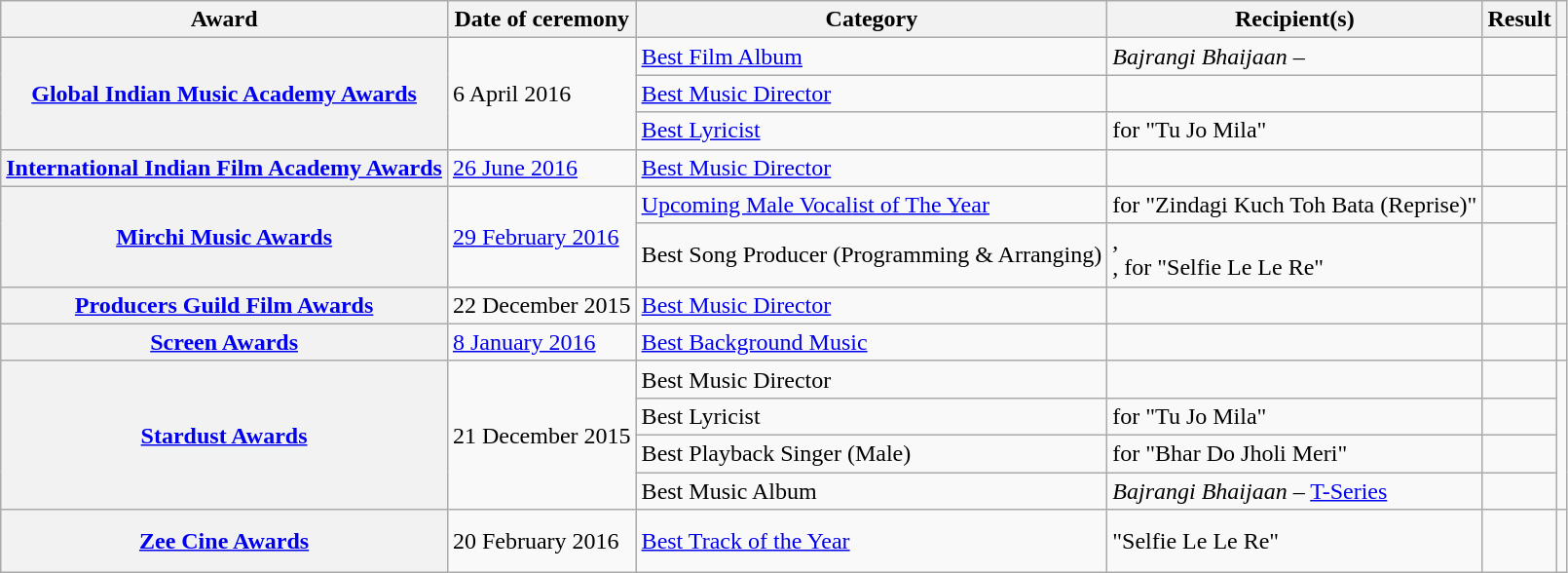<table class="wikitable plainrowheaders sortable">
<tr>
<th scope="col">Award</th>
<th scope="col">Date of ceremony</th>
<th scope="col">Category</th>
<th scope="col">Recipient(s)</th>
<th scope="col">Result</th>
<th scope="col" class="unsortable"></th>
</tr>
<tr>
<th scope="row" rowspan="3"><a href='#'>Global Indian Music Academy Awards</a></th>
<td rowspan="3">6 April 2016</td>
<td><a href='#'>Best Film Album</a></td>
<td><em>Bajrangi Bhaijaan</em> – </td>
<td></td>
<td style="text-align:center;" rowspan="3"></td>
</tr>
<tr>
<td><a href='#'>Best Music Director</a></td>
<td></td>
<td></td>
</tr>
<tr>
<td><a href='#'>Best Lyricist</a></td>
<td> for "Tu Jo Mila"</td>
<td></td>
</tr>
<tr>
<th scope="row"><a href='#'>International Indian Film Academy Awards</a></th>
<td><a href='#'>26 June 2016</a></td>
<td><a href='#'>Best Music Director</a></td>
<td></td>
<td></td>
<td style="text-align:center;"><br></td>
</tr>
<tr>
<th scope="row" rowspan="2"><a href='#'>Mirchi Music Awards</a></th>
<td rowspan="2"><a href='#'>29 February 2016</a></td>
<td><a href='#'>Upcoming Male Vocalist of The Year</a></td>
<td> for "Zindagi Kuch Toh Bata (Reprise)"</td>
<td></td>
<td style="text-align:center;" rowspan="2"><br></td>
</tr>
<tr>
<td>Best Song Producer (Programming & Arranging)</td>
<td>, <br>,  for "Selfie Le Le Re"</td>
<td></td>
</tr>
<tr>
<th scope="row"><a href='#'>Producers Guild Film Awards</a></th>
<td>22 December 2015</td>
<td><a href='#'>Best Music Director</a></td>
<td></td>
<td></td>
<td style="text-align:center;"><br></td>
</tr>
<tr>
<th scope="row"><a href='#'>Screen Awards</a></th>
<td><a href='#'>8 January 2016</a></td>
<td><a href='#'>Best Background Music</a></td>
<td></td>
<td></td>
<td style="text-align:center;"></td>
</tr>
<tr>
<th rowspan="4" scope="row"><a href='#'>Stardust Awards</a></th>
<td rowspan="4">21 December 2015</td>
<td>Best Music Director</td>
<td></td>
<td></td>
<td rowspan="4" style="text-align:center;"><br></td>
</tr>
<tr>
<td>Best Lyricist</td>
<td> for "Tu Jo Mila"</td>
<td></td>
</tr>
<tr>
<td>Best Playback Singer (Male)</td>
<td> for "Bhar Do Jholi Meri"</td>
<td></td>
</tr>
<tr>
<td>Best Music Album</td>
<td><em>Bajrangi Bhaijaan</em> – <a href='#'>T-Series</a></td>
<td></td>
</tr>
<tr>
<th scope="row"><a href='#'>Zee Cine Awards</a></th>
<td>20 February 2016</td>
<td><a href='#'>Best Track of the Year</a></td>
<td>"Selfie Le Le Re"</td>
<td></td>
<td style="text-align:center;"><br><br></td>
</tr>
</table>
